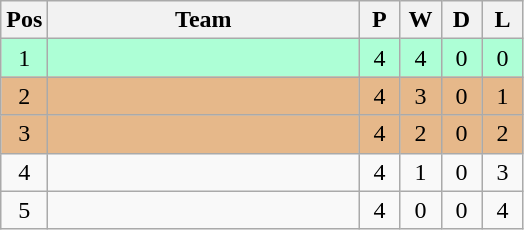<table class="wikitable" style="font-size: 100%">
<tr>
<th width=20>Pos</th>
<th width=200>Team</th>
<th width=20>P</th>
<th width=20>W</th>
<th width=20>D</th>
<th width=20>L</th>
</tr>
<tr align=center style="background: #ADFFD6;">
<td>1</td>
<td align="left"></td>
<td>4</td>
<td>4</td>
<td>0</td>
<td>0</td>
</tr>
<tr align=center style="background: #E6B88A;">
<td>2</td>
<td align="left"></td>
<td>4</td>
<td>3</td>
<td>0</td>
<td>1</td>
</tr>
<tr align=center style="background: #E6B88A;">
<td>3</td>
<td align="left"></td>
<td>4</td>
<td>2</td>
<td>0</td>
<td>2</td>
</tr>
<tr align=center>
<td>4</td>
<td align="left"></td>
<td>4</td>
<td>1</td>
<td>0</td>
<td>3</td>
</tr>
<tr align=center>
<td>5</td>
<td align="left"></td>
<td>4</td>
<td>0</td>
<td>0</td>
<td>4</td>
</tr>
</table>
